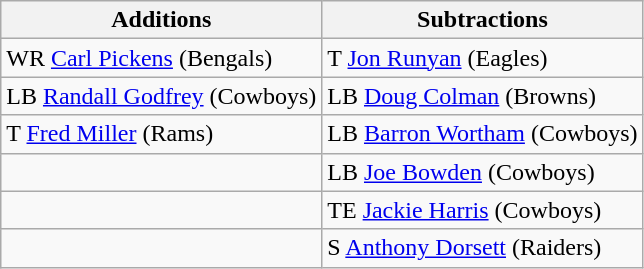<table class="wikitable">
<tr>
<th>Additions</th>
<th>Subtractions</th>
</tr>
<tr>
<td>WR <a href='#'>Carl Pickens</a> (Bengals)</td>
<td>T <a href='#'>Jon Runyan</a> (Eagles)</td>
</tr>
<tr>
<td>LB <a href='#'>Randall Godfrey</a> (Cowboys)</td>
<td>LB <a href='#'>Doug Colman</a> (Browns)</td>
</tr>
<tr>
<td>T <a href='#'>Fred Miller</a> (Rams)</td>
<td>LB <a href='#'>Barron Wortham</a> (Cowboys)</td>
</tr>
<tr>
<td></td>
<td>LB <a href='#'>Joe Bowden</a> (Cowboys)</td>
</tr>
<tr>
<td></td>
<td>TE <a href='#'>Jackie Harris</a> (Cowboys)</td>
</tr>
<tr>
<td></td>
<td>S <a href='#'>Anthony Dorsett</a> (Raiders)</td>
</tr>
</table>
